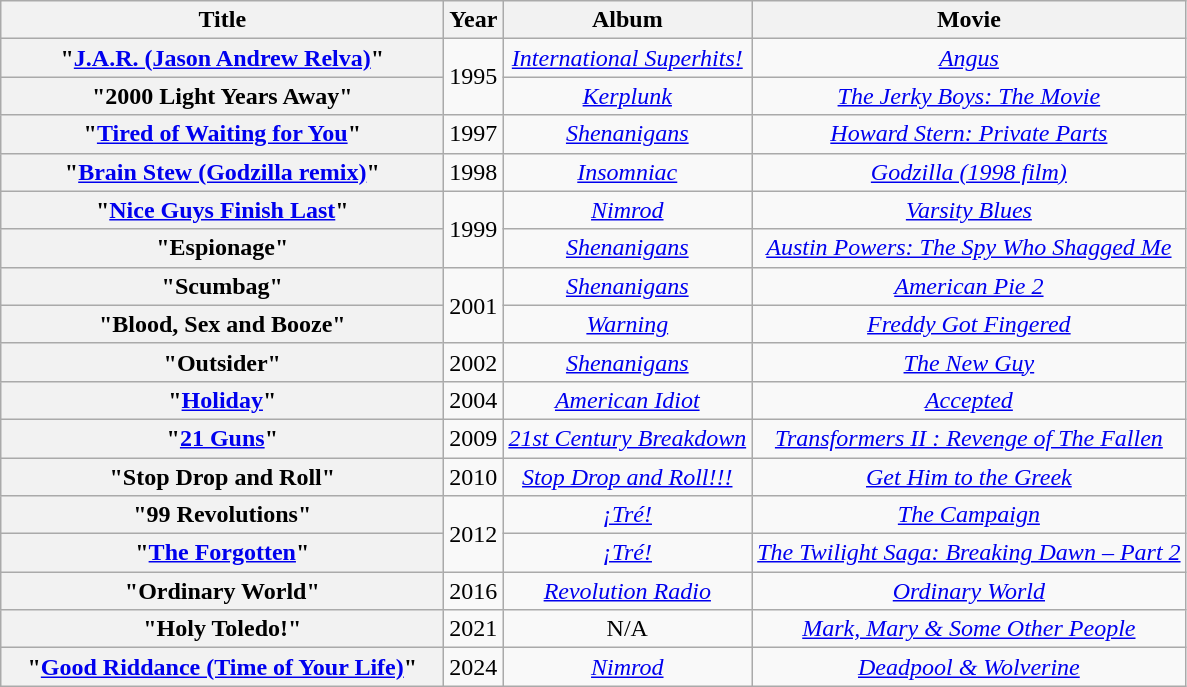<table class="wikitable plainrowheaders" style="text-align:center;">
<tr>
<th scope="col" style="width:18em;">Title</th>
<th scope="col">Year</th>
<th scope="col">Album</th>
<th scope="col">Movie</th>
</tr>
<tr>
<th scope="row">"<a href='#'>J.A.R. (Jason Andrew Relva)</a>"</th>
<td rowspan="2">1995</td>
<td><em><a href='#'>International Superhits!</a></em></td>
<td><em><a href='#'>Angus</a></em></td>
</tr>
<tr>
<th scope="row">"2000 Light Years Away"</th>
<td><em><a href='#'>Kerplunk</a></em></td>
<td><em><a href='#'>The Jerky Boys: The Movie</a></em></td>
</tr>
<tr>
<th scope="row">"<a href='#'>Tired of Waiting for You</a>"</th>
<td>1997</td>
<td><em><a href='#'>Shenanigans</a></em></td>
<td><em><a href='#'>Howard Stern: Private Parts</a></em></td>
</tr>
<tr>
<th scope="row">"<a href='#'>Brain Stew (Godzilla remix)</a>"</th>
<td>1998</td>
<td><em><a href='#'>Insomniac</a></em></td>
<td><em><a href='#'>Godzilla (1998 film)</a></em></td>
</tr>
<tr>
<th scope="row">"<a href='#'>Nice Guys Finish Last</a>"</th>
<td rowspan="2">1999</td>
<td><em><a href='#'>Nimrod</a></em></td>
<td><em><a href='#'>Varsity Blues</a></em></td>
</tr>
<tr>
<th scope="row">"Espionage"</th>
<td><em><a href='#'>Shenanigans</a></em></td>
<td><em><a href='#'>Austin Powers: The Spy Who Shagged Me</a></em></td>
</tr>
<tr>
<th scope="row">"Scumbag"</th>
<td rowspan="2">2001</td>
<td><em><a href='#'>Shenanigans</a></em></td>
<td><em><a href='#'>American Pie 2</a></em></td>
</tr>
<tr>
<th scope="row">"Blood, Sex and Booze"</th>
<td><em><a href='#'>Warning</a></em></td>
<td><em><a href='#'>Freddy Got Fingered</a></em></td>
</tr>
<tr>
<th scope="row">"Outsider"</th>
<td>2002</td>
<td><em><a href='#'>Shenanigans</a></em></td>
<td><em><a href='#'>The New Guy</a></em></td>
</tr>
<tr>
<th scope="row">"<a href='#'>Holiday</a>"</th>
<td>2004</td>
<td><em><a href='#'>American Idiot</a></em></td>
<td><em><a href='#'>Accepted</a></em></td>
</tr>
<tr>
<th scope="row">"<a href='#'>21 Guns</a>"</th>
<td>2009</td>
<td><em><a href='#'>21st Century Breakdown</a></em></td>
<td><em><a href='#'>Transformers II : Revenge of The Fallen</a></em></td>
</tr>
<tr>
<th scope="row">"Stop Drop and Roll"</th>
<td>2010</td>
<td><em><a href='#'>Stop Drop and Roll!!!</a></em></td>
<td><em><a href='#'>Get Him to the Greek</a></em></td>
</tr>
<tr>
<th scope="row">"99 Revolutions"</th>
<td rowspan="2">2012</td>
<td><em><a href='#'>¡Tré!</a></em></td>
<td><a href='#'><em>The Campaign</em></a></td>
</tr>
<tr>
<th scope="row">"<a href='#'>The Forgotten</a>"</th>
<td><em><a href='#'>¡Tré!</a></em></td>
<td><em><a href='#'>The Twilight Saga: Breaking Dawn – Part 2</a></em></td>
</tr>
<tr>
<th scope="row">"Ordinary World"</th>
<td>2016</td>
<td><em><a href='#'>Revolution Radio</a></em></td>
<td><a href='#'><em>Ordinary World</em></a></td>
</tr>
<tr>
<th scope="row">"Holy Toledo!"</th>
<td>2021</td>
<td>N/A</td>
<td><em><a href='#'>Mark, Mary & Some Other People</a></em></td>
</tr>
<tr>
<th scope="row">"<a href='#'>Good Riddance (Time of Your Life)</a>"</th>
<td>2024</td>
<td><em><a href='#'>Nimrod</a></em></td>
<td><em><a href='#'>Deadpool & Wolverine</a></em></td>
</tr>
</table>
